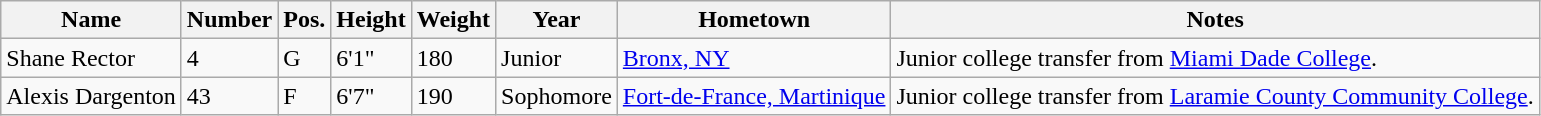<table class="wikitable sortable" border="1">
<tr>
<th>Name</th>
<th>Number</th>
<th>Pos.</th>
<th>Height</th>
<th>Weight</th>
<th>Year</th>
<th>Hometown</th>
<th class="unsortable">Notes</th>
</tr>
<tr>
<td>Shane Rector</td>
<td>4</td>
<td>G</td>
<td>6'1"</td>
<td>180</td>
<td>Junior</td>
<td><a href='#'>Bronx, NY</a></td>
<td>Junior college transfer from <a href='#'>Miami Dade College</a>.</td>
</tr>
<tr>
<td>Alexis Dargenton</td>
<td>43</td>
<td>F</td>
<td>6'7"</td>
<td>190</td>
<td>Sophomore</td>
<td><a href='#'>Fort-de-France, Martinique</a></td>
<td>Junior college transfer from <a href='#'>Laramie County Community College</a>.</td>
</tr>
</table>
